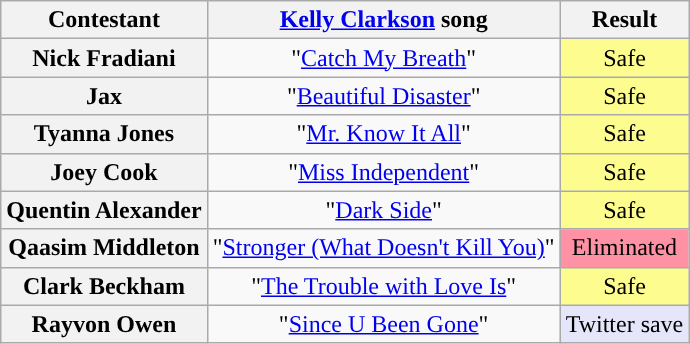<table class="wikitable unsortable" style="text-align:center;">
<tr>
<th scope="col">Contestant</th>
<th scope="col"><a href='#'>Kelly Clarkson</a> song</th>
<th scope="col">Result</th>
</tr>
<tr>
<th scope="row">Nick Fradiani</th>
<td>"<a href='#'>Catch My Breath</a>"</td>
<td style="background:#FDFC8F">Safe</td>
</tr>
<tr>
<th scope="row">Jax</th>
<td>"<a href='#'>Beautiful Disaster</a>"</td>
<td style="background:#FDFC8F">Safe</td>
</tr>
<tr>
<th scope="row">Tyanna Jones</th>
<td>"<a href='#'>Mr. Know It All</a>"</td>
<td style="background:#FDFC8F">Safe</td>
</tr>
<tr>
<th scope="row">Joey Cook</th>
<td>"<a href='#'>Miss Independent</a>"</td>
<td style="background:#FDFC8F">Safe</td>
</tr>
<tr>
<th scope="row">Quentin Alexander</th>
<td>"<a href='#'>Dark Side</a>"</td>
<td style="background:#FDFC8F">Safe</td>
</tr>
<tr>
<th scope="row">Qaasim Middleton</th>
<td>"<a href='#'>Stronger (What Doesn't Kill You)</a>"</td>
<td bgcolor="FF91A4">Eliminated</td>
</tr>
<tr>
<th scope="row">Clark Beckham</th>
<td>"<a href='#'>The Trouble with Love Is</a>"</td>
<td style="background:#FDFC8F">Safe</td>
</tr>
<tr>
<th scope="row">Rayvon Owen</th>
<td>"<a href='#'>Since U Been Gone</a>"</td>
<td style="background:lavender;">Twitter save</td>
</tr>
</table>
